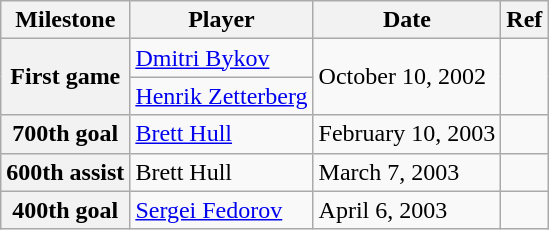<table class="wikitable">
<tr>
<th scope="col">Milestone</th>
<th scope="col">Player</th>
<th scope="col">Date</th>
<th scope="col">Ref</th>
</tr>
<tr>
<th rowspan=2>First game</th>
<td><a href='#'>Dmitri Bykov</a></td>
<td rowspan=2>October 10, 2002</td>
<td rowspan=2></td>
</tr>
<tr>
<td><a href='#'>Henrik Zetterberg</a></td>
</tr>
<tr>
<th>700th goal</th>
<td><a href='#'>Brett Hull</a></td>
<td>February 10, 2003</td>
<td></td>
</tr>
<tr>
<th>600th assist</th>
<td>Brett Hull</td>
<td>March 7, 2003</td>
<td></td>
</tr>
<tr>
<th>400th goal</th>
<td><a href='#'>Sergei Fedorov</a></td>
<td>April 6, 2003</td>
<td></td>
</tr>
</table>
